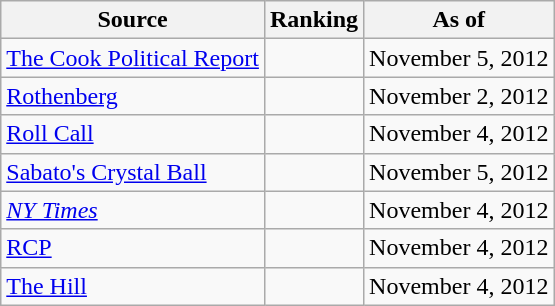<table class="wikitable" style="text-align:center">
<tr>
<th>Source</th>
<th>Ranking</th>
<th>As of</th>
</tr>
<tr>
<td align=left><a href='#'>The Cook Political Report</a></td>
<td></td>
<td>November 5, 2012</td>
</tr>
<tr>
<td align=left><a href='#'>Rothenberg</a></td>
<td></td>
<td>November 2, 2012</td>
</tr>
<tr>
<td align=left><a href='#'>Roll Call</a></td>
<td></td>
<td>November 4, 2012</td>
</tr>
<tr>
<td align=left><a href='#'>Sabato's Crystal Ball</a></td>
<td></td>
<td>November 5, 2012</td>
</tr>
<tr>
<td align=left><a href='#'><em>NY Times</em></a></td>
<td></td>
<td>November 4, 2012</td>
</tr>
<tr>
<td align="left"><a href='#'>RCP</a></td>
<td></td>
<td>November 4, 2012</td>
</tr>
<tr>
<td align=left><a href='#'>The Hill</a></td>
<td></td>
<td>November 4, 2012</td>
</tr>
</table>
